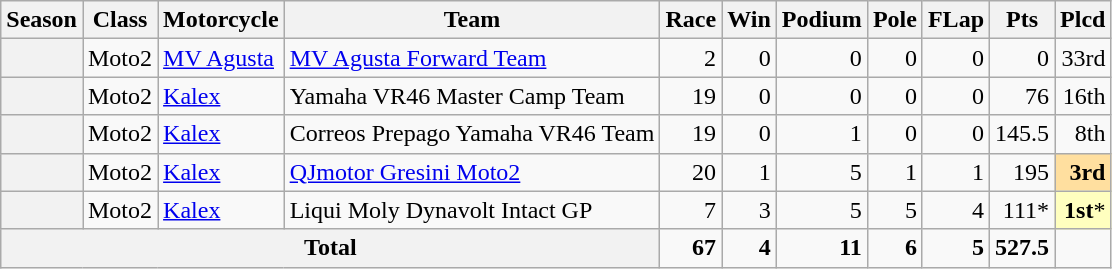<table class="wikitable" style="text-align:right;">
<tr>
<th>Season</th>
<th>Class</th>
<th>Motorcycle</th>
<th>Team</th>
<th>Race</th>
<th>Win</th>
<th>Podium</th>
<th>Pole</th>
<th>FLap</th>
<th>Pts</th>
<th>Plcd</th>
</tr>
<tr>
<th></th>
<td>Moto2</td>
<td style="text-align:left;"><a href='#'>MV Agusta</a></td>
<td style="text-align:left;"><a href='#'>MV Agusta Forward Team</a></td>
<td>2</td>
<td>0</td>
<td>0</td>
<td>0</td>
<td>0</td>
<td>0</td>
<td>33rd</td>
</tr>
<tr>
<th></th>
<td>Moto2</td>
<td style="text-align:left;"><a href='#'>Kalex</a></td>
<td style="text-align:left;">Yamaha VR46 Master Camp Team</td>
<td>19</td>
<td>0</td>
<td>0</td>
<td>0</td>
<td>0</td>
<td>76</td>
<td>16th</td>
</tr>
<tr>
<th></th>
<td>Moto2</td>
<td style="text-align:left;"><a href='#'>Kalex</a></td>
<td style="text-align:left;">Correos Prepago Yamaha VR46 Team</td>
<td>19</td>
<td>0</td>
<td>1</td>
<td>0</td>
<td>0</td>
<td>145.5</td>
<td>8th</td>
</tr>
<tr>
<th></th>
<td>Moto2</td>
<td style="text-align:left;"><a href='#'>Kalex</a></td>
<td style="text-align:left;"><a href='#'>QJmotor Gresini Moto2</a></td>
<td>20</td>
<td>1</td>
<td>5</td>
<td>1</td>
<td>1</td>
<td>195</td>
<td style="background:#FFDF9F;"><strong>3rd</strong></td>
</tr>
<tr>
<th></th>
<td>Moto2</td>
<td style="text-align:left;"><a href='#'>Kalex</a></td>
<td style="text-align:left;">Liqui Moly Dynavolt Intact GP</td>
<td>7</td>
<td>3</td>
<td>5</td>
<td>5</td>
<td>4</td>
<td>111*</td>
<td style="background:#FFFFBF;"><strong>1st</strong>*</td>
</tr>
<tr>
<th colspan="4">Total</th>
<td><strong>67</strong></td>
<td><strong>4</strong></td>
<td><strong>11</strong></td>
<td><strong>6</strong></td>
<td><strong>5</strong></td>
<td><strong>527.5</strong></td>
<td></td>
</tr>
</table>
